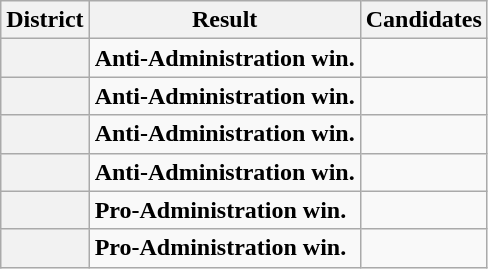<table class=wikitable>
<tr valign=bottom>
<th>District</th>
<th>Result</th>
<th>Candidates</th>
</tr>
<tr>
<th></th>
<td><strong>Anti-Administration win.</strong></td>
<td nowrap></td>
</tr>
<tr>
<th></th>
<td><strong>Anti-Administration win.</strong></td>
<td nowrap></td>
</tr>
<tr>
<th></th>
<td><strong>Anti-Administration win.</strong></td>
<td nowrap></td>
</tr>
<tr>
<th></th>
<td><strong>Anti-Administration win.</strong></td>
<td nowrap></td>
</tr>
<tr>
<th></th>
<td><strong>Pro-Administration win.</strong></td>
<td nowrap></td>
</tr>
<tr>
<th></th>
<td><strong>Pro-Administration win.</strong></td>
<td nowrap></td>
</tr>
</table>
